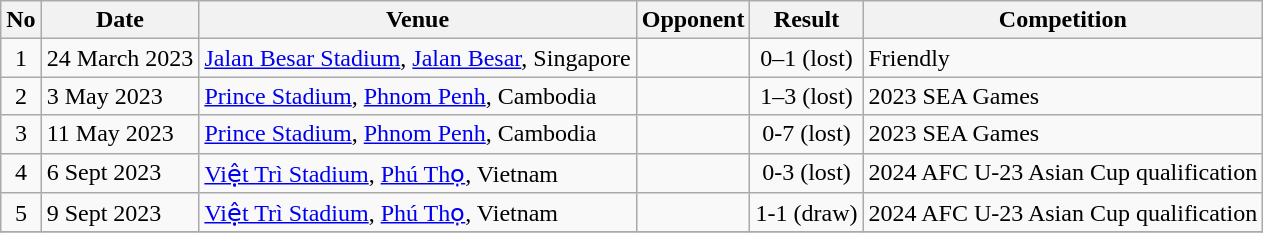<table class="wikitable">
<tr>
<th>No</th>
<th>Date</th>
<th>Venue</th>
<th>Opponent</th>
<th>Result</th>
<th>Competition</th>
</tr>
<tr>
<td align=center>1</td>
<td>24 March 2023</td>
<td><a href='#'>Jalan Besar Stadium</a>, <a href='#'>Jalan Besar</a>, Singapore</td>
<td></td>
<td align=center>0–1 (lost)</td>
<td>Friendly</td>
</tr>
<tr>
<td align=center>2</td>
<td>3 May 2023</td>
<td><a href='#'>Prince Stadium</a>, <a href='#'>Phnom Penh</a>, Cambodia</td>
<td></td>
<td align=center>1–3 (lost)</td>
<td>2023 SEA Games</td>
</tr>
<tr>
<td align=center>3</td>
<td>11 May 2023</td>
<td><a href='#'>Prince Stadium</a>, <a href='#'>Phnom Penh</a>, Cambodia</td>
<td></td>
<td align=center>0-7 (lost)</td>
<td>2023 SEA Games</td>
</tr>
<tr>
<td align=center>4</td>
<td>6 Sept 2023</td>
<td><a href='#'>Việt Trì Stadium</a>, <a href='#'>Phú Thọ</a>, Vietnam</td>
<td></td>
<td align=center>0-3 (lost)</td>
<td>2024 AFC U-23 Asian Cup qualification</td>
</tr>
<tr>
<td align=center>5</td>
<td>9 Sept 2023</td>
<td><a href='#'>Việt Trì Stadium</a>, <a href='#'>Phú Thọ</a>, Vietnam</td>
<td></td>
<td align=center>1-1 (draw)</td>
<td>2024 AFC U-23 Asian Cup qualification</td>
</tr>
<tr>
</tr>
</table>
